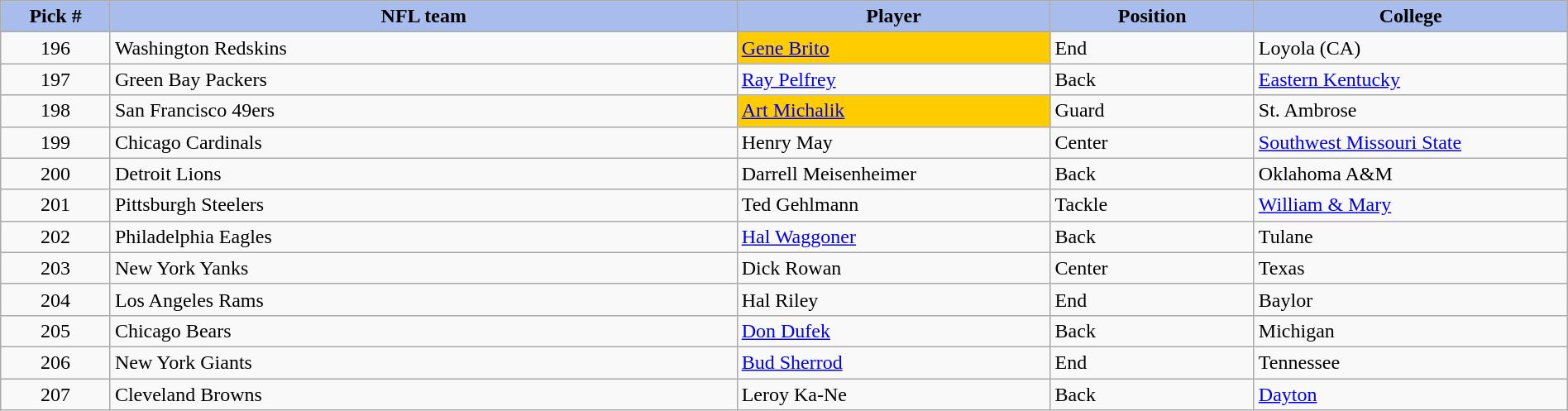<table class="wikitable sortable sortable" style="width: 100%">
<tr>
<th style="background:#A8BDEC;" width=7%>Pick #</th>
<th width=40% style="background:#A8BDEC;">NFL team</th>
<th width=20% style="background:#A8BDEC;">Player</th>
<th width=13% style="background:#A8BDEC;">Position</th>
<th style="background:#A8BDEC;">College</th>
</tr>
<tr>
<td align=center>196</td>
<td>Washington Redskins</td>
<td bgcolor="#FFCC00"><a href='#'>Gene Brito</a></td>
<td>End</td>
<td>Loyola (CA)</td>
</tr>
<tr>
<td align=center>197</td>
<td>Green Bay Packers</td>
<td><a href='#'>Ray Pelfrey</a></td>
<td>Back</td>
<td><a href='#'>Eastern Kentucky</a></td>
</tr>
<tr>
<td align=center>198</td>
<td>San Francisco 49ers</td>
<td bgcolor="#FFCC00"><a href='#'>Art Michalik</a></td>
<td>Guard</td>
<td>St. Ambrose</td>
</tr>
<tr>
<td align=center>199</td>
<td>Chicago Cardinals</td>
<td>Henry May</td>
<td>Center</td>
<td><a href='#'>Southwest Missouri State</a></td>
</tr>
<tr>
<td align=center>200</td>
<td>Detroit Lions</td>
<td>Darrell Meisenheimer</td>
<td>Back</td>
<td>Oklahoma A&M</td>
</tr>
<tr>
<td align=center>201</td>
<td>Pittsburgh Steelers</td>
<td>Ted Gehlmann</td>
<td>Tackle</td>
<td><a href='#'>William & Mary</a></td>
</tr>
<tr>
<td align=center>202</td>
<td>Philadelphia Eagles</td>
<td><a href='#'>Hal Waggoner</a></td>
<td>Back</td>
<td>Tulane</td>
</tr>
<tr>
<td align=center>203</td>
<td>New York Yanks</td>
<td>Dick Rowan</td>
<td>Center</td>
<td>Texas</td>
</tr>
<tr>
<td align=center>204</td>
<td>Los Angeles Rams</td>
<td>Hal Riley</td>
<td>End</td>
<td>Baylor</td>
</tr>
<tr>
<td align=center>205</td>
<td>Chicago Bears</td>
<td><a href='#'>Don Dufek</a></td>
<td>Back</td>
<td>Michigan</td>
</tr>
<tr>
<td align=center>206</td>
<td>New York Giants</td>
<td><a href='#'>Bud Sherrod</a></td>
<td>End</td>
<td>Tennessee</td>
</tr>
<tr>
<td align=center>207</td>
<td>Cleveland Browns</td>
<td>Leroy Ka-Ne</td>
<td>Back</td>
<td><a href='#'>Dayton</a></td>
</tr>
</table>
